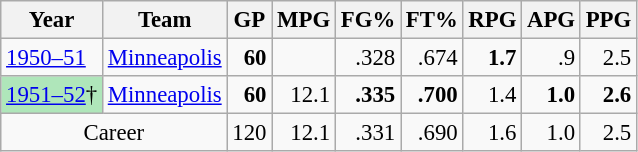<table class="wikitable sortable" style="font-size:95%; text-align:right;">
<tr>
<th>Year</th>
<th>Team</th>
<th>GP</th>
<th>MPG</th>
<th>FG%</th>
<th>FT%</th>
<th>RPG</th>
<th>APG</th>
<th>PPG</th>
</tr>
<tr>
<td style="text-align:left;"><a href='#'>1950–51</a></td>
<td style="text-align:left;"><a href='#'>Minneapolis</a></td>
<td><strong>60</strong></td>
<td></td>
<td>.328</td>
<td>.674</td>
<td><strong>1.7</strong></td>
<td>.9</td>
<td>2.5</td>
</tr>
<tr>
<td style="text-align:left;background:#afe6ba;"><a href='#'>1951–52</a>†</td>
<td style="text-align:left;"><a href='#'>Minneapolis</a></td>
<td><strong>60</strong></td>
<td>12.1</td>
<td><strong>.335</strong></td>
<td><strong>.700</strong></td>
<td>1.4</td>
<td><strong>1.0</strong></td>
<td><strong>2.6</strong></td>
</tr>
<tr>
<td colspan="2" style="text-align:center;">Career</td>
<td>120</td>
<td>12.1</td>
<td>.331</td>
<td>.690</td>
<td>1.6</td>
<td>1.0</td>
<td>2.5</td>
</tr>
</table>
